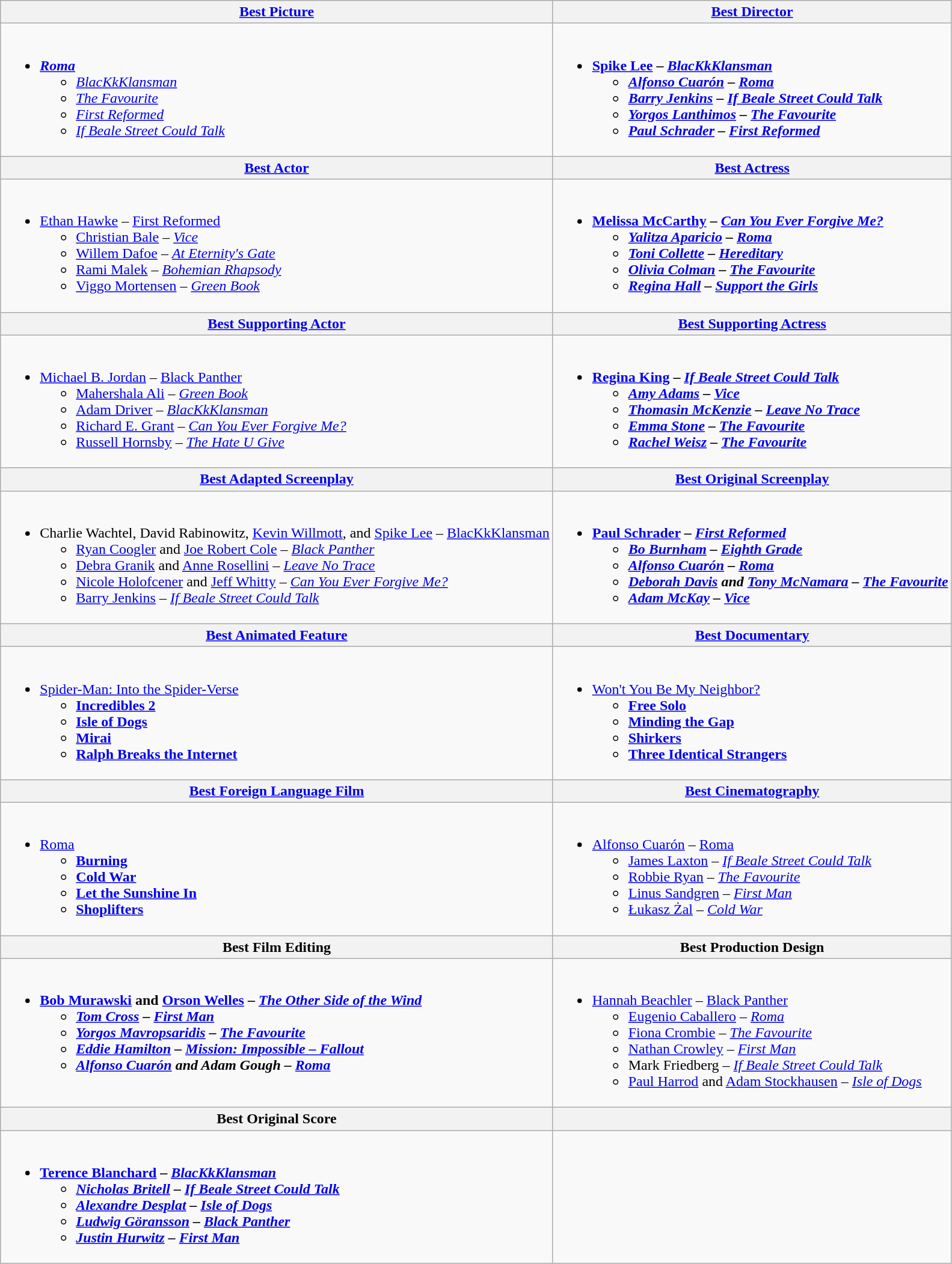<table class=wikitable style="width=100%">
<tr>
<th style="width=50%"><a href='#'>Best Picture</a></th>
<th style="width=50%"><a href='#'>Best Director</a></th>
</tr>
<tr>
<td valign="top"><br><ul><li><strong><em><a href='#'>Roma</a></em></strong><ul><li><em><a href='#'>BlacKkKlansman</a></em></li><li><em><a href='#'>The Favourite</a></em></li><li><em><a href='#'>First Reformed</a></em></li><li><em><a href='#'>If Beale Street Could Talk</a></em></li></ul></li></ul></td>
<td valign="top"><br><ul><li><strong><a href='#'>Spike Lee</a> – <em><a href='#'>BlacKkKlansman</a><strong><em><ul><li><a href='#'>Alfonso Cuarón</a> – </em><a href='#'>Roma</a><em></li><li><a href='#'>Barry Jenkins</a> – </em><a href='#'>If Beale Street Could Talk</a><em></li><li><a href='#'>Yorgos Lanthimos</a> – </em><a href='#'>The Favourite</a><em></li><li><a href='#'>Paul Schrader</a> – </em><a href='#'>First Reformed</a><em></li></ul></li></ul></td>
</tr>
<tr>
<th style="width=50%"><a href='#'>Best Actor</a></th>
<th style="width=50%"><a href='#'>Best Actress</a></th>
</tr>
<tr>
<td valign="top"><br><ul><li></strong><a href='#'>Ethan Hawke</a> – </em><a href='#'>First Reformed</a></em></strong><ul><li><a href='#'>Christian Bale</a> – <em><a href='#'>Vice</a></em></li><li><a href='#'>Willem Dafoe</a> – <em><a href='#'>At Eternity's Gate</a></em></li><li><a href='#'>Rami Malek</a> – <em><a href='#'>Bohemian Rhapsody</a></em></li><li><a href='#'>Viggo Mortensen</a> – <em><a href='#'>Green Book</a></em></li></ul></li></ul></td>
<td valign="top"><br><ul><li><strong><a href='#'>Melissa McCarthy</a> – <em><a href='#'>Can You Ever Forgive Me?</a><strong><em><ul><li><a href='#'>Yalitza Aparicio</a> – </em><a href='#'>Roma</a><em></li><li><a href='#'>Toni Collette</a> – </em><a href='#'>Hereditary</a><em></li><li><a href='#'>Olivia Colman</a> – </em><a href='#'>The Favourite</a><em></li><li><a href='#'>Regina Hall</a> – </em><a href='#'>Support the Girls</a><em></li></ul></li></ul></td>
</tr>
<tr>
<th style="width=50%"><a href='#'>Best Supporting Actor</a></th>
<th style="width=50%"><a href='#'>Best Supporting Actress</a></th>
</tr>
<tr>
<td valign="top"><br><ul><li></strong><a href='#'>Michael B. Jordan</a> – </em><a href='#'>Black Panther</a></em></strong><ul><li><a href='#'>Mahershala Ali</a> – <em><a href='#'>Green Book</a></em></li><li><a href='#'>Adam Driver</a> – <em><a href='#'>BlacKkKlansman</a></em></li><li><a href='#'>Richard E. Grant</a> – <em><a href='#'>Can You Ever Forgive Me?</a></em></li><li><a href='#'>Russell Hornsby</a> – <em><a href='#'>The Hate U Give</a></em></li></ul></li></ul></td>
<td valign="top"><br><ul><li><strong><a href='#'>Regina King</a> – <em><a href='#'>If Beale Street Could Talk</a><strong><em><ul><li><a href='#'>Amy Adams</a> – </em><a href='#'>Vice</a><em></li><li><a href='#'>Thomasin McKenzie</a> – </em><a href='#'>Leave No Trace</a><em></li><li><a href='#'>Emma Stone</a> – </em><a href='#'>The Favourite</a><em></li><li><a href='#'>Rachel Weisz</a> – </em><a href='#'>The Favourite</a><em></li></ul></li></ul></td>
</tr>
<tr>
<th style="width=50%"><a href='#'>Best Adapted Screenplay</a></th>
<th style="width=50%"><a href='#'>Best Original Screenplay</a></th>
</tr>
<tr>
<td valign="top"><br><ul><li></strong>Charlie Wachtel, David Rabinowitz, <a href='#'>Kevin Willmott</a>, and <a href='#'>Spike Lee</a> – </em><a href='#'>BlacKkKlansman</a></em></strong><ul><li><a href='#'>Ryan Coogler</a> and <a href='#'>Joe Robert Cole</a> – <em><a href='#'>Black Panther</a></em></li><li><a href='#'>Debra Granik</a> and <a href='#'>Anne Rosellini</a> – <em><a href='#'>Leave No Trace</a></em></li><li><a href='#'>Nicole Holofcener</a> and <a href='#'>Jeff Whitty</a> – <em><a href='#'>Can You Ever Forgive Me?</a></em></li><li><a href='#'>Barry Jenkins</a> – <em><a href='#'>If Beale Street Could Talk</a></em></li></ul></li></ul></td>
<td valign="top"><br><ul><li><strong><a href='#'>Paul Schrader</a> – <em><a href='#'>First Reformed</a><strong><em><ul><li><a href='#'>Bo Burnham</a> – </em><a href='#'>Eighth Grade</a><em></li><li><a href='#'>Alfonso Cuarón</a> – </em><a href='#'>Roma</a><em></li><li><a href='#'>Deborah Davis</a> and <a href='#'>Tony McNamara</a> – </em><a href='#'>The Favourite</a><em></li><li><a href='#'>Adam McKay</a> – </em><a href='#'>Vice</a><em></li></ul></li></ul></td>
</tr>
<tr>
<th style="width=50%"><a href='#'>Best Animated Feature</a></th>
<th style="width=50%"><a href='#'>Best Documentary</a></th>
</tr>
<tr>
<td valign="top"><br><ul><li></em></strong><a href='#'>Spider-Man: Into the Spider-Verse</a><strong><em><ul><li></em><a href='#'>Incredibles 2</a><em></li><li></em><a href='#'>Isle of Dogs</a><em></li><li></em><a href='#'>Mirai</a><em></li><li></em><a href='#'>Ralph Breaks the Internet</a><em></li></ul></li></ul></td>
<td valign="top"><br><ul><li></em></strong><a href='#'>Won't You Be My Neighbor?</a><strong><em><ul><li></em><a href='#'>Free Solo</a><em></li><li></em><a href='#'>Minding the Gap</a><em></li><li></em><a href='#'>Shirkers</a><em></li><li></em><a href='#'>Three Identical Strangers</a><em></li></ul></li></ul></td>
</tr>
<tr>
<th style="width=50%"><a href='#'>Best Foreign Language Film</a></th>
<th style="width=50%"><a href='#'>Best Cinematography</a></th>
</tr>
<tr>
<td valign="top"><br><ul><li></em></strong><a href='#'>Roma</a><strong><em><ul><li></em><a href='#'>Burning</a><em></li><li></em><a href='#'>Cold War</a><em></li><li></em><a href='#'>Let the Sunshine In</a><em></li><li></em><a href='#'>Shoplifters</a><em></li></ul></li></ul></td>
<td valign="top"><br><ul><li></strong><a href='#'>Alfonso Cuarón</a> – </em><a href='#'>Roma</a></em></strong><ul><li><a href='#'>James Laxton</a> – <em><a href='#'>If Beale Street Could Talk</a></em></li><li><a href='#'>Robbie Ryan</a> – <em><a href='#'>The Favourite</a></em></li><li><a href='#'>Linus Sandgren</a> – <em><a href='#'>First Man</a></em></li><li><a href='#'>Łukasz Żal</a> – <em><a href='#'>Cold War</a></em></li></ul></li></ul></td>
</tr>
<tr>
<th style="width=50%">Best Film Editing</th>
<th style="width=50%">Best Production Design</th>
</tr>
<tr>
<td valign="top"><br><ul><li><strong><a href='#'>Bob Murawski</a> and <a href='#'>Orson Welles</a> – <em><a href='#'>The Other Side of the Wind</a><strong><em><ul><li><a href='#'>Tom Cross</a> – </em><a href='#'>First Man</a><em></li><li><a href='#'>Yorgos Mavropsaridis</a> – </em><a href='#'>The Favourite</a><em></li><li><a href='#'>Eddie Hamilton</a> – </em><a href='#'>Mission: Impossible – Fallout</a><em></li><li><a href='#'>Alfonso Cuarón</a> and Adam Gough – </em><a href='#'>Roma</a><em></li></ul></li></ul></td>
<td valign="top"><br><ul><li></strong><a href='#'>Hannah Beachler</a> – </em><a href='#'>Black Panther</a></em></strong><ul><li><a href='#'>Eugenio Caballero</a> – <em><a href='#'>Roma</a></em></li><li><a href='#'>Fiona Crombie</a> – <em><a href='#'>The Favourite</a></em></li><li><a href='#'>Nathan Crowley</a> – <em><a href='#'>First Man</a></em></li><li>Mark Friedberg – <em><a href='#'>If Beale Street Could Talk</a></em></li><li><a href='#'>Paul Harrod</a> and <a href='#'>Adam Stockhausen</a> – <em><a href='#'>Isle of Dogs</a></em></li></ul></li></ul></td>
</tr>
<tr>
<th style="width=50%">Best Original Score</th>
<th style="width=50%"></th>
</tr>
<tr>
<td valign="top"><br><ul><li><strong><a href='#'>Terence Blanchard</a> – <em><a href='#'>BlacKkKlansman</a><strong><em><ul><li><a href='#'>Nicholas Britell</a> – </em><a href='#'>If Beale Street Could Talk</a><em></li><li><a href='#'>Alexandre Desplat</a> – </em><a href='#'>Isle of Dogs</a><em></li><li><a href='#'>Ludwig Göransson</a> – </em><a href='#'>Black Panther</a><em></li><li><a href='#'>Justin Hurwitz</a> – </em><a href='#'>First Man</a><em></li></ul></li></ul></td>
<td valign="top"></td>
</tr>
</table>
